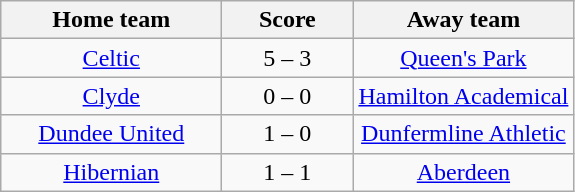<table class="wikitable" style="text-align: center">
<tr>
<th width=140>Home team</th>
<th width=80>Score</th>
<th width=140>Away team</th>
</tr>
<tr>
<td><a href='#'>Celtic</a></td>
<td>5 – 3</td>
<td><a href='#'>Queen's Park</a></td>
</tr>
<tr>
<td><a href='#'>Clyde</a></td>
<td>0 – 0</td>
<td><a href='#'>Hamilton Academical</a></td>
</tr>
<tr>
<td><a href='#'>Dundee United</a></td>
<td>1 – 0</td>
<td><a href='#'>Dunfermline Athletic</a></td>
</tr>
<tr>
<td><a href='#'>Hibernian</a></td>
<td>1 – 1</td>
<td><a href='#'>Aberdeen</a></td>
</tr>
</table>
